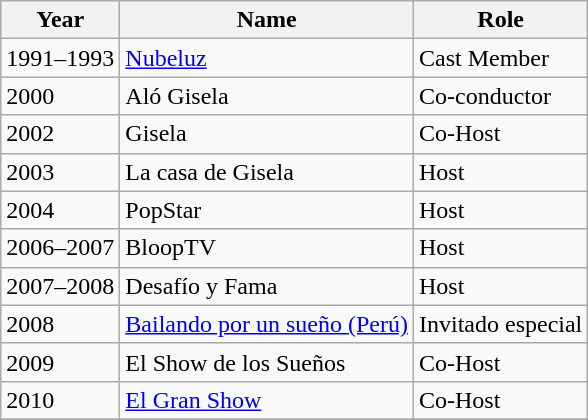<table class="wikitable">
<tr>
<th>Year</th>
<th>Name</th>
<th>Role</th>
</tr>
<tr>
<td>1991–1993</td>
<td><a href='#'>Nubeluz</a></td>
<td>Cast Member</td>
</tr>
<tr>
<td>2000</td>
<td>Aló Gisela</td>
<td>Co-conductor</td>
</tr>
<tr>
<td>2002</td>
<td>Gisela</td>
<td>Co-Host</td>
</tr>
<tr>
<td>2003</td>
<td>La casa de Gisela</td>
<td>Host</td>
</tr>
<tr>
<td>2004</td>
<td>PopStar</td>
<td>Host</td>
</tr>
<tr>
<td>2006–2007</td>
<td>BloopTV</td>
<td>Host</td>
</tr>
<tr>
<td>2007–2008</td>
<td>Desafío y Fama</td>
<td>Host</td>
</tr>
<tr>
<td>2008</td>
<td><a href='#'>Bailando por un sueño (Perú)</a></td>
<td>Invitado especial</td>
</tr>
<tr>
<td>2009</td>
<td>El Show de los Sueños</td>
<td>Co-Host</td>
</tr>
<tr>
<td>2010</td>
<td><a href='#'>El Gran Show</a></td>
<td>Co-Host</td>
</tr>
<tr>
</tr>
</table>
